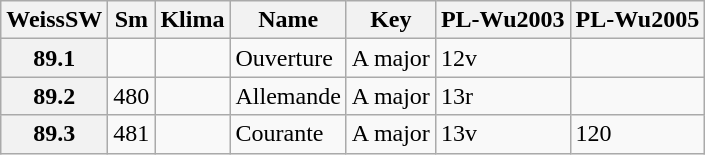<table border="1" class="wikitable sortable">
<tr>
<th data-sort-type="number">WeissSW</th>
<th>Sm</th>
<th>Klima</th>
<th class="unsortable">Name</th>
<th class="unsortable">Key</th>
<th>PL-Wu2003</th>
<th>PL-Wu2005</th>
</tr>
<tr>
<th data-sort-value="1">89.1</th>
<td></td>
<td></td>
<td>Ouverture</td>
<td>A major</td>
<td>12v</td>
<td></td>
</tr>
<tr>
<th data-sort-value="2">89.2</th>
<td>480</td>
<td></td>
<td>Allemande</td>
<td>A major</td>
<td>13r</td>
<td></td>
</tr>
<tr>
<th data-sort-value="3">89.3</th>
<td>481</td>
<td></td>
<td>Courante</td>
<td>A major</td>
<td>13v</td>
<td>120</td>
</tr>
</table>
